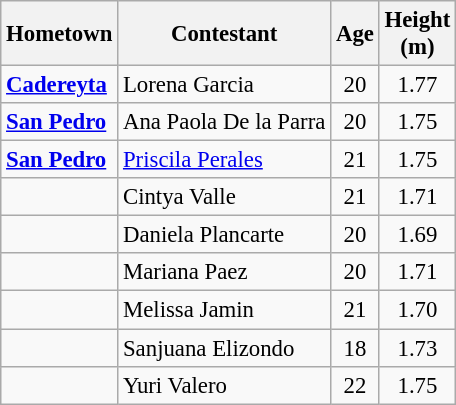<table class="wikitable sortable" style="font-size: 95%;">
<tr>
<th>Hometown</th>
<th>Contestant</th>
<th>Age</th>
<th>Height<br> (m)</th>
</tr>
<tr>
<td><strong><a href='#'>Cadereyta</a></strong></td>
<td>Lorena Garcia</td>
<td align="center">20</td>
<td align="center">1.77</td>
</tr>
<tr>
<td><strong><a href='#'>San Pedro</a></strong></td>
<td>Ana Paola De la Parra</td>
<td align="center">20</td>
<td align="center">1.75</td>
</tr>
<tr>
<td><strong><a href='#'>San Pedro</a></strong></td>
<td><a href='#'>Priscila Perales</a></td>
<td align="center">21</td>
<td align="center">1.75</td>
</tr>
<tr>
<td></td>
<td>Cintya Valle</td>
<td align="center">21</td>
<td align="center">1.71</td>
</tr>
<tr>
<td></td>
<td>Daniela Plancarte</td>
<td align="center">20</td>
<td align="center">1.69</td>
</tr>
<tr>
<td></td>
<td>Mariana Paez</td>
<td align="center">20</td>
<td align="center">1.71</td>
</tr>
<tr>
<td></td>
<td>Melissa Jamin</td>
<td align="center">21</td>
<td align="center">1.70</td>
</tr>
<tr>
<td></td>
<td>Sanjuana Elizondo</td>
<td align="center">18</td>
<td align="center">1.73</td>
</tr>
<tr>
<td></td>
<td>Yuri Valero</td>
<td align="center">22</td>
<td align="center">1.75</td>
</tr>
</table>
